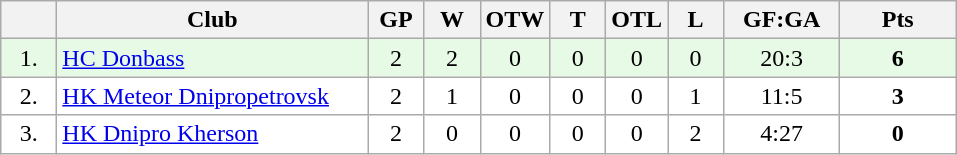<table class="wikitable">
<tr>
<th width="30"></th>
<th width="200">Club</th>
<th width="30">GP</th>
<th width="30">W</th>
<th width="30">OTW</th>
<th width="30">T</th>
<th width="30">OTL</th>
<th width="30">L</th>
<th width="70">GF:GA</th>
<th width="70">Pts</th>
</tr>
<tr bgcolor="#e6fae6" align="center">
<td>1.</td>
<td align="left"><a href='#'>HC Donbass</a></td>
<td>2</td>
<td>2</td>
<td>0</td>
<td>0</td>
<td>0</td>
<td>0</td>
<td>20:3</td>
<td><strong>6</strong></td>
</tr>
<tr bgcolor="#FFFFFF" align="center">
<td>2.</td>
<td align="left"><a href='#'>HK Meteor Dnipropetrovsk</a></td>
<td>2</td>
<td>1</td>
<td>0</td>
<td>0</td>
<td>0</td>
<td>1</td>
<td>11:5</td>
<td><strong>3</strong></td>
</tr>
<tr bgcolor="#FFFFFF" align="center">
<td>3.</td>
<td align="left"><a href='#'>HK Dnipro Kherson</a></td>
<td>2</td>
<td>0</td>
<td>0</td>
<td>0</td>
<td>0</td>
<td>2</td>
<td>4:27</td>
<td><strong>0</strong></td>
</tr>
</table>
